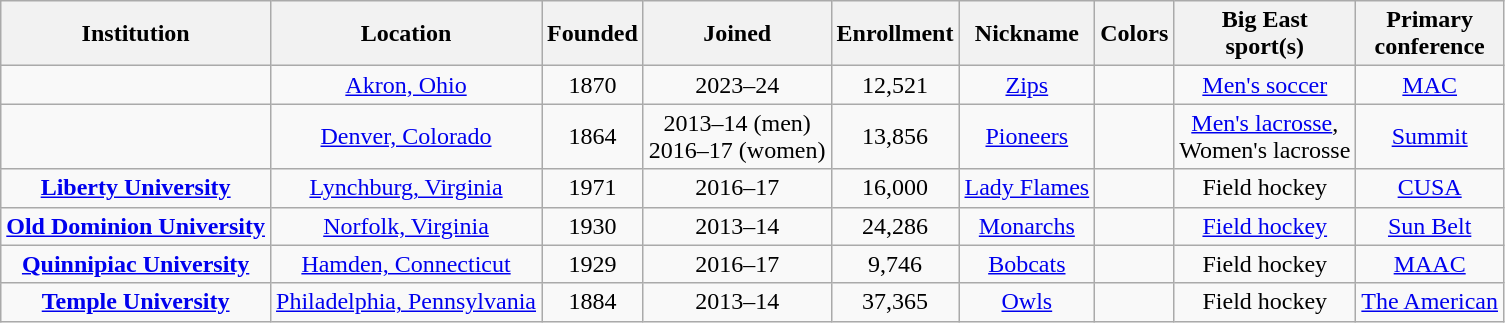<table class="sortable wikitable" style="text-align:center;">
<tr>
<th>Institution</th>
<th>Location</th>
<th>Founded</th>
<th>Joined</th>
<th>Enrollment</th>
<th>Nickname</th>
<th class=unsortable>Colors</th>
<th>Big East<br>sport(s)</th>
<th>Primary<br>conference</th>
</tr>
<tr>
<td><strong></strong></td>
<td><a href='#'>Akron, Ohio</a></td>
<td>1870</td>
<td>2023–24</td>
<td>12,521</td>
<td><a href='#'>Zips</a></td>
<td></td>
<td><a href='#'>Men's soccer</a></td>
<td><a href='#'>MAC</a></td>
</tr>
<tr>
<td></td>
<td><a href='#'>Denver, Colorado</a></td>
<td>1864</td>
<td>2013–14 (men)<br>2016–17 (women)</td>
<td>13,856</td>
<td><a href='#'>Pioneers</a></td>
<td></td>
<td><a href='#'>Men's lacrosse</a>,<br>Women's lacrosse</td>
<td><a href='#'>Summit</a></td>
</tr>
<tr>
<td><strong><a href='#'>Liberty University</a></strong></td>
<td><a href='#'>Lynchburg, Virginia</a></td>
<td>1971</td>
<td>2016–17</td>
<td>16,000</td>
<td><a href='#'>Lady Flames</a></td>
<td></td>
<td>Field hockey</td>
<td><a href='#'>CUSA</a></td>
</tr>
<tr>
<td><strong><a href='#'>Old Dominion University</a></strong></td>
<td><a href='#'>Norfolk, Virginia</a></td>
<td>1930</td>
<td>2013–14</td>
<td>24,286</td>
<td><a href='#'>Monarchs</a></td>
<td></td>
<td><a href='#'>Field hockey</a></td>
<td><a href='#'>Sun Belt</a></td>
</tr>
<tr>
<td><strong><a href='#'>Quinnipiac University</a></strong></td>
<td><a href='#'>Hamden, Connecticut</a></td>
<td>1929</td>
<td>2016–17</td>
<td>9,746</td>
<td><a href='#'>Bobcats</a></td>
<td></td>
<td>Field hockey</td>
<td><a href='#'>MAAC</a></td>
</tr>
<tr>
<td><strong><a href='#'>Temple University</a></strong></td>
<td><a href='#'>Philadelphia, Pennsylvania</a></td>
<td>1884</td>
<td>2013–14</td>
<td>37,365</td>
<td><a href='#'>Owls</a></td>
<td></td>
<td>Field hockey</td>
<td><a href='#'>The American</a></td>
</tr>
</table>
